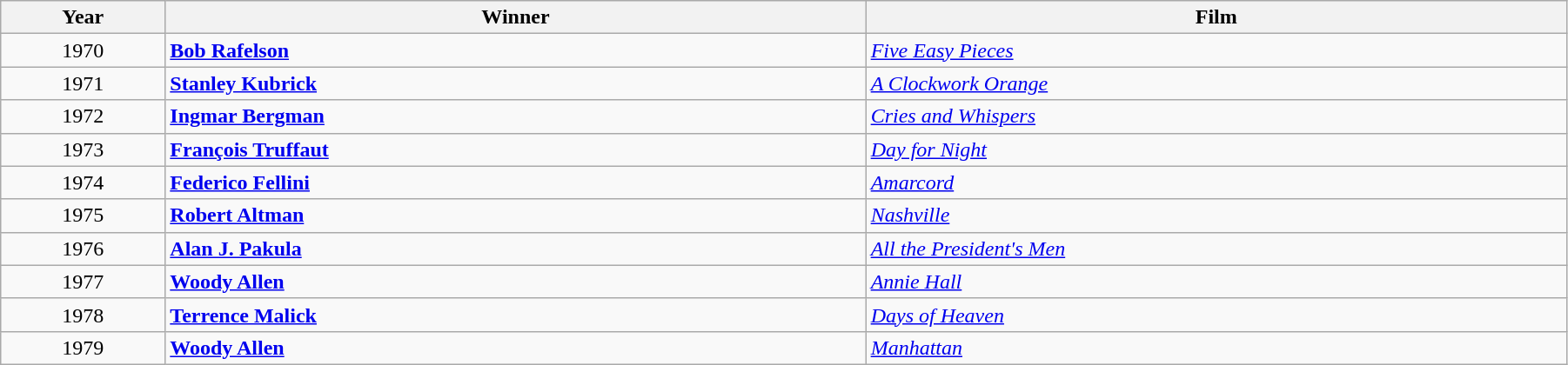<table class="wikitable" width="95%" cellpadding="5">
<tr>
<th width="100"><strong>Year</strong></th>
<th width="450"><strong>Winner</strong></th>
<th width="450"><strong>Film</strong></th>
</tr>
<tr>
<td style="text-align:center;">1970</td>
<td><strong><a href='#'>Bob Rafelson</a></strong></td>
<td><em><a href='#'>Five Easy Pieces</a></em></td>
</tr>
<tr>
<td style="text-align:center;">1971</td>
<td><strong><a href='#'>Stanley Kubrick</a></strong></td>
<td><em><a href='#'>A Clockwork Orange</a></em></td>
</tr>
<tr>
<td style="text-align:center;">1972</td>
<td><strong><a href='#'>Ingmar Bergman</a></strong></td>
<td><em><a href='#'>Cries and Whispers</a></em></td>
</tr>
<tr>
<td style="text-align:center;">1973</td>
<td><strong><a href='#'>François Truffaut</a></strong></td>
<td><em><a href='#'>Day for Night</a></em></td>
</tr>
<tr>
<td style="text-align:center;">1974</td>
<td><strong><a href='#'>Federico Fellini</a></strong></td>
<td><em><a href='#'>Amarcord</a></em></td>
</tr>
<tr>
<td style="text-align:center;">1975</td>
<td><strong><a href='#'>Robert Altman</a></strong></td>
<td><em><a href='#'>Nashville</a></em></td>
</tr>
<tr>
<td style="text-align:center;">1976</td>
<td><strong><a href='#'>Alan J. Pakula</a></strong></td>
<td><em><a href='#'>All the President's Men</a></em></td>
</tr>
<tr>
<td style="text-align:center;">1977</td>
<td><strong><a href='#'>Woody Allen</a></strong></td>
<td><em><a href='#'>Annie Hall</a></em></td>
</tr>
<tr>
<td style="text-align:center;">1978</td>
<td><strong><a href='#'>Terrence Malick</a></strong></td>
<td><em><a href='#'>Days of Heaven</a></em></td>
</tr>
<tr>
<td style="text-align:center;">1979</td>
<td><strong><a href='#'>Woody Allen</a></strong></td>
<td><em><a href='#'>Manhattan</a></em></td>
</tr>
</table>
